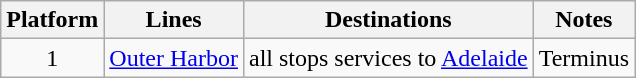<table class="wikitable" style="float: none; margin: 0.5em; ">
<tr>
<th>Platform</th>
<th>Lines</th>
<th>Destinations</th>
<th>Notes</th>
</tr>
<tr>
<td rowspan="1" style="text-align:center;">1</td>
<td style=background:#><a href='#'><span>Outer Harbor</span></a></td>
<td>all stops services to <a href='#'>Adelaide</a></td>
<td>Terminus</td>
</tr>
</table>
